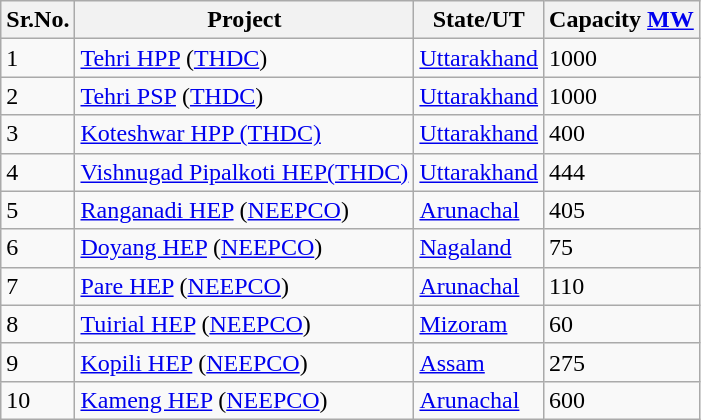<table class="wikitable">
<tr>
<th>Sr.No.</th>
<th>Project</th>
<th>State/UT</th>
<th>Capacity <a href='#'>MW</a></th>
</tr>
<tr>
<td>1</td>
<td><a href='#'>Tehri HPP</a>  (<a href='#'>THDC</a>)</td>
<td><a href='#'>Uttarakhand</a></td>
<td>1000</td>
</tr>
<tr>
<td>2</td>
<td><a href='#'>Tehri PSP</a>  (<a href='#'>THDC</a>)</td>
<td><a href='#'>Uttarakhand</a></td>
<td>1000</td>
</tr>
<tr>
<td>3</td>
<td><a href='#'>Koteshwar HPP (THDC)</a></td>
<td><a href='#'>Uttarakhand</a></td>
<td>400</td>
</tr>
<tr>
<td>4</td>
<td><a href='#'>Vishnugad Pipalkoti HEP(THDC)</a></td>
<td><a href='#'>Uttarakhand</a></td>
<td>444</td>
</tr>
<tr>
<td>5</td>
<td><a href='#'>Ranganadi HEP</a> (<a href='#'>NEEPCO</a>)</td>
<td><a href='#'>Arunachal</a></td>
<td>405</td>
</tr>
<tr>
<td>6</td>
<td><a href='#'>Doyang HEP</a> (<a href='#'>NEEPCO</a>)</td>
<td><a href='#'>Nagaland</a></td>
<td>75</td>
</tr>
<tr>
<td>7</td>
<td><a href='#'>Pare HEP</a> (<a href='#'>NEEPCO</a>)</td>
<td><a href='#'>Arunachal</a></td>
<td>110</td>
</tr>
<tr>
<td>8</td>
<td><a href='#'>Tuirial HEP</a> (<a href='#'>NEEPCO</a>)</td>
<td><a href='#'>Mizoram</a></td>
<td>60</td>
</tr>
<tr>
<td>9</td>
<td><a href='#'>Kopili HEP</a> (<a href='#'>NEEPCO</a>)</td>
<td><a href='#'>Assam</a></td>
<td>275</td>
</tr>
<tr>
<td>10</td>
<td><a href='#'>Kameng HEP</a> (<a href='#'>NEEPCO</a>)</td>
<td><a href='#'>Arunachal</a></td>
<td>600</td>
</tr>
</table>
